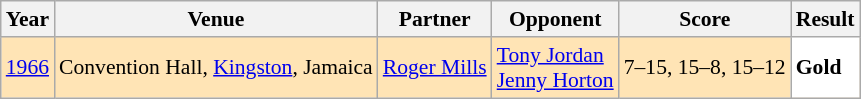<table class="sortable wikitable" style="font-size: 90%;">
<tr>
<th>Year</th>
<th>Venue</th>
<th>Partner</th>
<th>Opponent</th>
<th>Score</th>
<th>Result</th>
</tr>
<tr style="background:#FFE4B5">
<td align="center"><a href='#'>1966</a></td>
<td align="left">Convention Hall, <a href='#'>Kingston</a>, Jamaica</td>
<td align="left"> <a href='#'>Roger Mills</a></td>
<td align="left"> <a href='#'>Tony Jordan</a><br> <a href='#'>Jenny Horton</a></td>
<td align="left">7–15, 15–8, 15–12</td>
<td style="text-align:left; background:white"> <strong>Gold</strong></td>
</tr>
</table>
